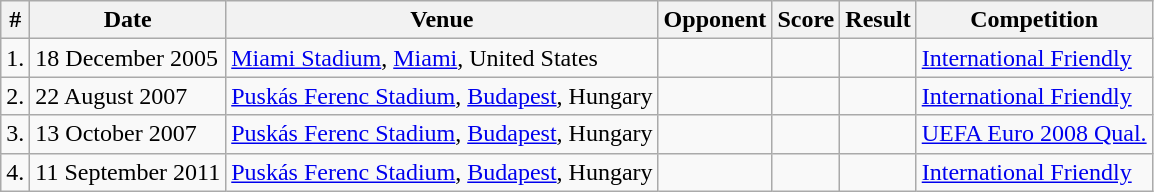<table class="wikitable sortable">
<tr>
<th>#</th>
<th>Date</th>
<th>Venue</th>
<th>Opponent</th>
<th>Score</th>
<th>Result</th>
<th>Competition</th>
</tr>
<tr>
<td>1.</td>
<td>18 December 2005</td>
<td><a href='#'>Miami Stadium</a>, <a href='#'>Miami</a>, United States</td>
<td></td>
<td></td>
<td></td>
<td><a href='#'>International Friendly</a></td>
</tr>
<tr>
<td>2.</td>
<td>22 August 2007</td>
<td><a href='#'>Puskás Ferenc Stadium</a>, <a href='#'>Budapest</a>, Hungary</td>
<td></td>
<td></td>
<td></td>
<td><a href='#'>International Friendly</a></td>
</tr>
<tr>
<td>3.</td>
<td>13 October 2007</td>
<td><a href='#'>Puskás Ferenc Stadium</a>, <a href='#'>Budapest</a>, Hungary</td>
<td></td>
<td></td>
<td></td>
<td><a href='#'>UEFA Euro 2008 Qual.</a></td>
</tr>
<tr>
<td>4.</td>
<td>11 September 2011</td>
<td><a href='#'>Puskás Ferenc Stadium</a>, <a href='#'>Budapest</a>, Hungary</td>
<td></td>
<td></td>
<td></td>
<td><a href='#'>International Friendly</a></td>
</tr>
</table>
